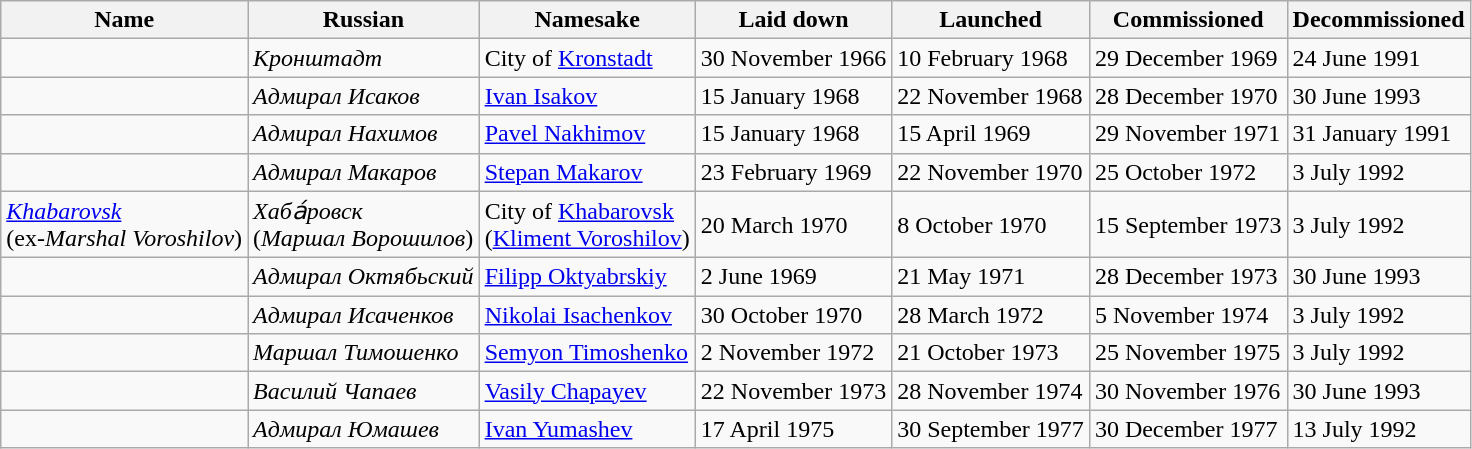<table class="wikitable" syle="clear:right">
<tr>
<th>Name</th>
<th>Russian</th>
<th>Namesake</th>
<th>Laid down</th>
<th>Launched</th>
<th>Commissioned</th>
<th>Decommissioned</th>
</tr>
<tr>
<td></td>
<td><em>Кронштадт</em></td>
<td>City of <a href='#'>Kronstadt</a></td>
<td>30 November 1966</td>
<td>10 February 1968</td>
<td>29 December 1969</td>
<td>24 June 1991</td>
</tr>
<tr>
<td></td>
<td><em>Адмирал Исаков</em></td>
<td><a href='#'>Ivan Isakov</a></td>
<td>15 January 1968</td>
<td>22 November 1968</td>
<td>28 December 1970</td>
<td>30 June 1993</td>
</tr>
<tr>
<td></td>
<td><em>Адмирал Нахимов</em></td>
<td><a href='#'>Pavel Nakhimov</a></td>
<td>15 January 1968</td>
<td>15 April 1969</td>
<td>29 November 1971</td>
<td>31 January 1991</td>
</tr>
<tr>
<td></td>
<td><em>Адмирал Макаров</em></td>
<td><a href='#'>Stepan Makarov</a></td>
<td>23 February 1969</td>
<td>22 November 1970</td>
<td>25 October 1972</td>
<td>3 July 1992</td>
</tr>
<tr>
<td><em><a href='#'>Khabarovsk</a></em><br>(ex-<em>Marshal Voroshilov</em>)</td>
<td><em>Хаба́ровск</em><br>(<em>Маршал Ворошилов</em>)</td>
<td>City of <a href='#'>Khabarovsk</a><br>(<a href='#'>Kliment Voroshilov</a>)</td>
<td>20 March 1970</td>
<td>8 October 1970</td>
<td>15 September 1973</td>
<td>3 July 1992</td>
</tr>
<tr>
<td></td>
<td><em>Адмирал Октябьский</em></td>
<td><a href='#'>Filipp Oktyabrskiy</a></td>
<td>2 June 1969</td>
<td>21 May 1971</td>
<td>28 December 1973</td>
<td>30 June 1993</td>
</tr>
<tr>
<td></td>
<td><em>Адмирал Исаченков</em></td>
<td><a href='#'>Nikolai Isachenkov</a></td>
<td>30 October 1970</td>
<td>28 March 1972</td>
<td>5 November 1974</td>
<td>3 July 1992</td>
</tr>
<tr>
<td></td>
<td><em>Маршал Тимошенко</em></td>
<td><a href='#'>Semyon Timoshenko</a></td>
<td>2 November 1972</td>
<td>21 October 1973</td>
<td>25 November 1975</td>
<td>3 July 1992</td>
</tr>
<tr>
<td></td>
<td><em>Василий Чапаев</em></td>
<td><a href='#'>Vasily Chapayev</a></td>
<td>22 November 1973</td>
<td>28 November 1974</td>
<td>30 November 1976</td>
<td>30 June 1993</td>
</tr>
<tr>
<td></td>
<td><em>Адмирал Юмашев</em></td>
<td><a href='#'>Ivan Yumashev</a></td>
<td>17 April 1975</td>
<td>30 September 1977</td>
<td>30 December 1977</td>
<td>13 July 1992</td>
</tr>
</table>
